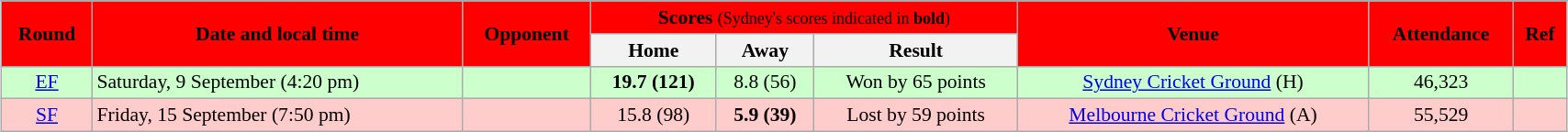<table class="wikitable" style="font-size:90%; text-align:center; width: 90%; margin-left: auto; margin-right: auto;">
<tr>
</tr>
<tr style="background:#FF0000;" >
<td rowspan=2><span><strong>Round</strong> </span></td>
<td rowspan=2><span><strong>Date and local time</strong></span></td>
<td rowspan=2><span><strong>Opponent</strong></span></td>
<td colspan=3><span><strong>Scores</strong> <small>(Sydney's scores indicated in <strong>bold</strong>)</small></span></td>
<td rowspan=2><span><strong>Venue</strong></span></td>
<td rowspan=2><span><strong>Attendance</strong></span></td>
<td rowspan=2><span><strong>Ref</strong></span></td>
</tr>
<tr>
<th><span>Home</span></th>
<th><span>Away</span></th>
<th><span>Result</span></th>
</tr>
<tr style="background:#cfc;">
<td><a href='#'>EF</a></td>
<td align=left>Saturday, 9 September (4:20 pm)</td>
<td align=left></td>
<td><strong>19.7 (121)</strong></td>
<td>8.8 (56)</td>
<td>Won by 65 points</td>
<td><a href='#'>Sydney Cricket Ground</a> (H)</td>
<td>46,323</td>
<td></td>
</tr>
<tr style="background:#fcc;">
<td><a href='#'>SF</a></td>
<td align=left>Friday, 15 September (7:50 pm)</td>
<td align=left></td>
<td>15.8 (98)</td>
<td><strong>5.9 (39)</strong></td>
<td>Lost by 59 points</td>
<td><a href='#'>Melbourne Cricket Ground</a> (A)</td>
<td>55,529</td>
<td></td>
</tr>
</table>
